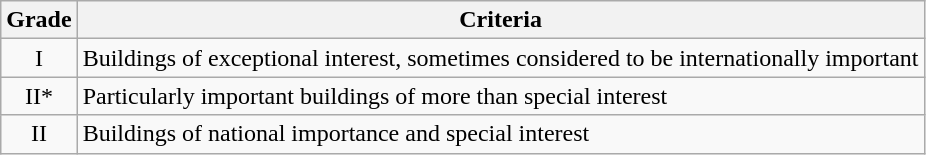<table class="wikitable">
<tr>
<th>Grade</th>
<th>Criteria</th>
</tr>
<tr>
<td align="center" >I</td>
<td>Buildings of exceptional interest, sometimes considered to be internationally important</td>
</tr>
<tr>
<td align="center" >II*</td>
<td>Particularly important buildings of more than special interest</td>
</tr>
<tr>
<td align="center" >II</td>
<td>Buildings of national importance and special interest</td>
</tr>
</table>
